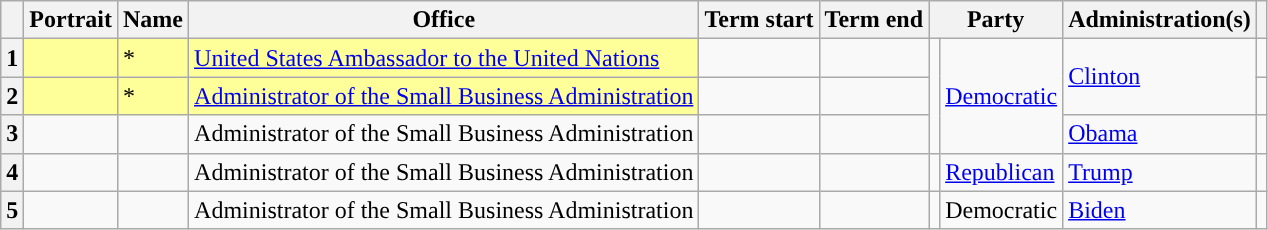<table class="wikitable sortable">
<tr>
<th scope="col"></th>
<th scope="col">Portrait</th>
<th scope="col">Name</th>
<th scope="col">Office</th>
<th scope="col">Term start</th>
<th scope="col">Term end</th>
<th scope="col" colspan=2>Party</th>
<th scope="col">Administration(s)</th>
<th scope="col" class="unsortable"></th>
</tr>
<tr>
<th scope="row">1</th>
<td bgcolor="#FFFF99" data-sort-value="Richardson, Bill"></td>
<td bgcolor="#FFFF99">*</td>
<td bgcolor="#FFFF99"><a href='#'>United States Ambassador to the United Nations</a></td>
<td></td>
<td></td>
<td rowspan=3 style="background-color:"></td>
<td rowspan=3><a href='#'>Democratic</a></td>
<td rowspan=2><a href='#'>Clinton</a></td>
<td align="center"></td>
</tr>
<tr>
<th scope="row">2</th>
<td bgcolor="#FFFF99" data-sort-value="Álvarez, Aida"></td>
<td bgcolor="#FFFF99">*</td>
<td bgcolor="#FFFF99"><a href='#'>Administrator of the Small Business Administration</a></td>
<td></td>
<td></td>
<td align="center"></td>
</tr>
<tr>
<th scope="row">3</th>
<td data-sort-value="Contreras-Sweet, Maria"></td>
<td></td>
<td>Administrator of the Small Business Administration</td>
<td></td>
<td></td>
<td><a href='#'>Obama</a></td>
<td align="center"></td>
</tr>
<tr>
<th scope="row">4</th>
<td data-sort-value="Carranza, Jovita"></td>
<td></td>
<td>Administrator of the Small Business Administration</td>
<td></td>
<td></td>
<td style="background-color:"></td>
<td><a href='#'>Republican</a></td>
<td><a href='#'>Trump</a></td>
<td align="center"></td>
</tr>
<tr>
<th scope="row">5</th>
<td data-sort-value="Guzman, Isabel"></td>
<td></td>
<td>Administrator of the Small Business Administration</td>
<td></td>
<td></td>
<td style="background-color:"></td>
<td>Democratic</td>
<td><a href='#'>Biden</a></td>
<td align="center"></td>
</tr>
</table>
